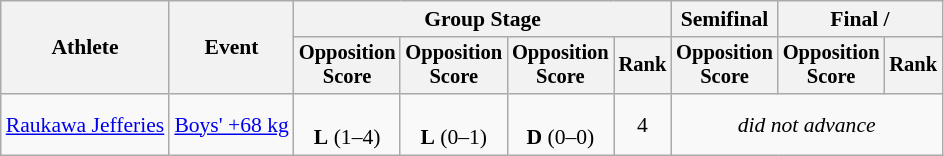<table class="wikitable" style="font-size:90%">
<tr>
<th rowspan=2>Athlete</th>
<th rowspan=2>Event</th>
<th colspan=4>Group Stage</th>
<th colspan=1>Semifinal</th>
<th colspan=2>Final / </th>
</tr>
<tr style="font-size:95%">
<th>Opposition<br>Score</th>
<th>Opposition<br>Score</th>
<th>Opposition<br>Score</th>
<th>Rank</th>
<th>Opposition<br>Score</th>
<th>Opposition<br>Score</th>
<th>Rank</th>
</tr>
<tr align=center>
<td align=left><a href='#'>Raukawa Jefferies</a></td>
<td align=left><a href='#'>Boys' +68 kg</a></td>
<td><br> <strong>L</strong> (1–4)</td>
<td><br> <strong>L</strong> (0–1)</td>
<td><br> <strong>D</strong> (0–0)</td>
<td>4</td>
<td Colspan=3><em>did not advance</em></td>
</tr>
</table>
